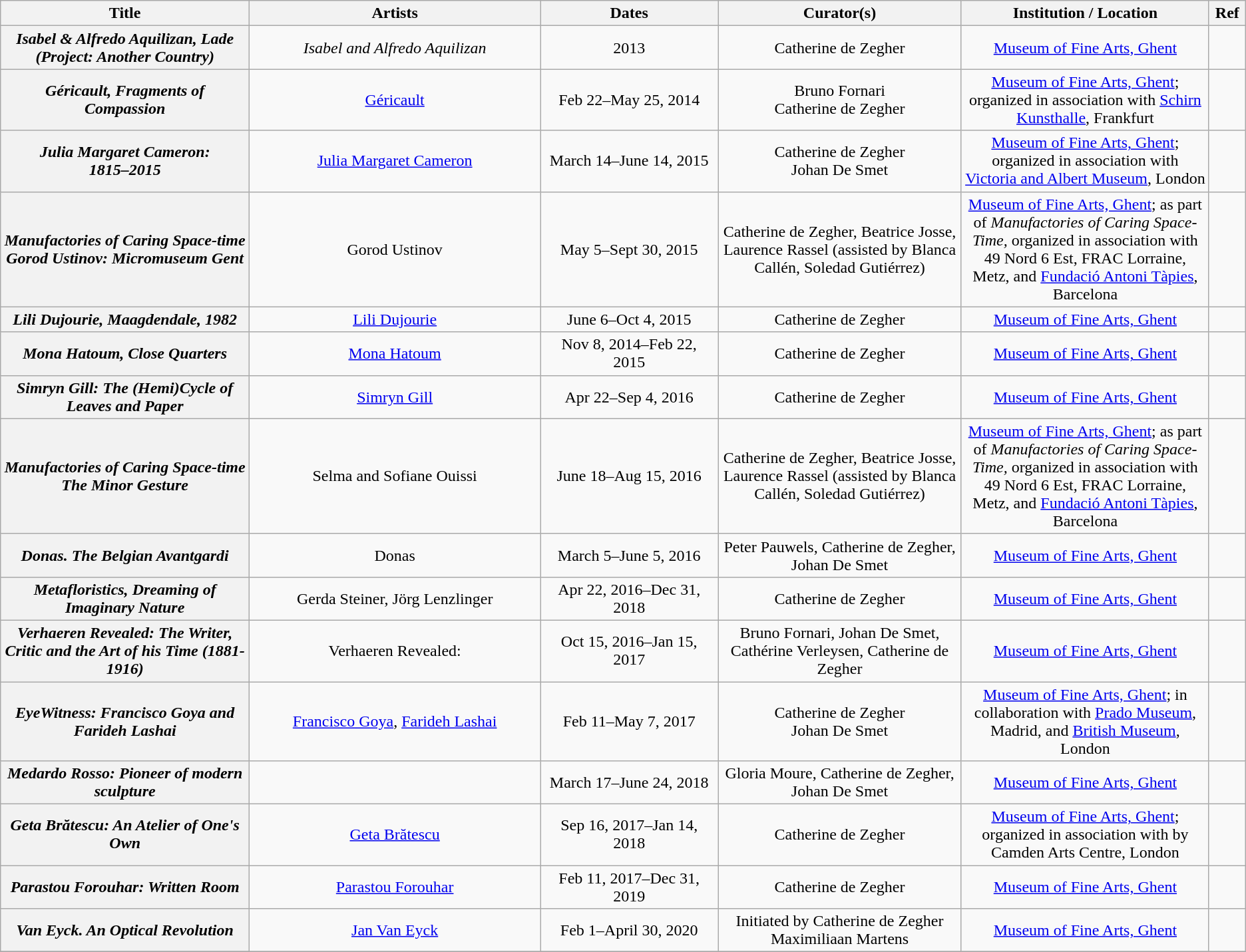<table class="wikitable plainrowheaders" style="text-align:center;">
<tr>
<th scope="col" style="width:20em;">Title</th>
<th scope="col" style="width:25em;">Artists</th>
<th scope="col" style="width:15em;">Dates</th>
<th scope="col" style="width:20em;">Curator(s)</th>
<th scope="col" style="width:20em;">Institution / Location</th>
<th scope="col" style="width:2em;">Ref</th>
</tr>
<tr>
<th scope="row"><em>Isabel & Alfredo Aquilizan, Lade (Project: Another Country)</em></th>
<td><em>Isabel and Alfredo Aquilizan</em></td>
<td>2013</td>
<td>Catherine de Zegher</td>
<td><a href='#'>Museum of Fine Arts, Ghent</a></td>
<td></td>
</tr>
<tr>
<th scope="row"><em>Géricault,</em> <em>Fragments of Compassion</em></th>
<td><a href='#'>Géricault</a></td>
<td>Feb 22–May 25, 2014</td>
<td Catherine de Zegher, Bruno Fornari>Bruno Fornari<br>Catherine de Zegher</td>
<td><a href='#'>Museum of Fine Arts, Ghent</a>; organized in association with <a href='#'>Schirn Kunsthalle</a>, Frankfurt</td>
<td></td>
</tr>
<tr>
<th scope="row"><em>Julia Margaret Cameron:</em><br><em>1815–2015</em></th>
<td><a href='#'>Julia Margaret Cameron</a></td>
<td>March 14–June 14, 2015</td>
<td>Catherine de Zegher<br>Johan De Smet</td>
<td><a href='#'>Museum of Fine Arts, Ghent</a>; organized in association with <a href='#'>Victoria and Albert Museum</a>, London</td>
<td></td>
</tr>
<tr>
<th scope="row"><em>Manufactories of Caring Space-time</em> <em>Gorod Ustinov:</em> <em>Micromuseum Gent</em></th>
<td>Gorod Ustinov</td>
<td>May 5–Sept 30, 2015</td>
<td>Catherine de Zegher, Beatrice Josse, Laurence Rassel (assisted by Blanca Callén, Soledad Gutiérrez)</td>
<td><a href='#'>Museum of Fine Arts, Ghent</a>; as part of <em>Manufactories of Caring Space-Time,</em> organized in association with 49 Nord 6 Est, FRAC Lorraine, Metz, and <a href='#'>Fundació Antoni Tàpies</a>, Barcelona</td>
</tr>
<tr>
<th scope="row"><em>Lili Dujourie, Maagdendale, 1982</em></th>
<td><a href='#'>Lili Dujourie</a></td>
<td>June 6–Oct 4, 2015</td>
<td>Catherine de Zegher</td>
<td><a href='#'>Museum of Fine Arts, Ghent</a></td>
<td></td>
</tr>
<tr>
<th scope="row"><em>Mona Hatoum, Close Quarters</em></th>
<td><a href='#'>Mona Hatoum</a></td>
<td>Nov 8, 2014–Feb 22, 2015</td>
<td>Catherine de Zegher</td>
<td><a href='#'>Museum of Fine Arts, Ghent</a></td>
<td></td>
</tr>
<tr>
<th scope="row"><em>Simryn Gill:</em> <em>The (Hemi)Cycle of Leaves and Paper</em></th>
<td><a href='#'>Simryn Gill</a></td>
<td>Apr 22–Sep 4, 2016</td>
<td>Catherine de Zegher</td>
<td><a href='#'>Museum of Fine Arts, Ghent</a></td>
<td></td>
</tr>
<tr>
<th scope="row"><em>Manufactories of Caring Space-time</em><br><em>The Minor Gesture</em></th>
<td>Selma and Sofiane Ouissi</td>
<td>June 18–Aug 15, 2016</td>
<td>Catherine de Zegher, Beatrice Josse, Laurence Rassel (assisted by Blanca Callén, Soledad Gutiérrez)</td>
<td><a href='#'>Museum of Fine Arts, Ghent</a>; as part of <em>Manufactories of Caring Space-Time,</em> organized in association with 49 Nord 6 Est, FRAC Lorraine, Metz, and <a href='#'>Fundació Antoni Tàpies</a>, Barcelona</td>
<td></td>
</tr>
<tr>
<th scope="row"><em>Donas. The Belgian Avantgardi</em></th>
<td>Donas</td>
<td>March 5–June 5, 2016</td>
<td>Peter Pauwels, Catherine de Zegher,<br>Johan De Smet</td>
<td><a href='#'>Museum of Fine Arts, Ghent</a></td>
<td></td>
</tr>
<tr>
<th scope="row"><em>Metafloristics,</em> <em>Dreaming of Imaginary Nature</em></th>
<td>Gerda Steiner, Jörg Lenzlinger</td>
<td>Apr 22, 2016–Dec 31, 2018</td>
<td>Catherine de Zegher</td>
<td><a href='#'>Museum of Fine Arts, Ghent</a></td>
<td></td>
</tr>
<tr>
<th scope="row"><em>Verhaeren Revealed:</em> <em>The Writer, Critic and</em> <em>the Art of his</em> <em>Time (1881-1916)</em></th>
<td>Verhaeren Revealed:</td>
<td>Oct 15, 2016–Jan 15, 2017</td>
<td>Bruno Fornari, Johan De Smet,<br>Cathérine Verleysen, Catherine de Zegher</td>
<td><a href='#'>Museum of Fine Arts, Ghent</a></td>
<td></td>
</tr>
<tr>
<th scope="row"><em>EyeWitness:</em> <em>Francisco Goya and Farideh Lashai</em></th>
<td><a href='#'>Francisco Goya</a>, <a href='#'>Farideh Lashai</a></td>
<td>Feb 11–May 7, 2017</td>
<td>Catherine de Zegher<br>Johan De Smet</td>
<td><a href='#'>Museum of Fine Arts, Ghent</a>; in collaboration with <a href='#'>Prado Museum</a>, Madrid, and <a href='#'>British Museum</a>, London</td>
<td></td>
</tr>
<tr>
<th scope="row"><em>Medardo Rosso: Pioneer of modern sculpture</em></th>
<td></td>
<td>March 17–June 24, 2018</td>
<td>Gloria Moure, Catherine de Zegher,<br>Johan De Smet</td>
<td><a href='#'>Museum of Fine Arts, Ghent</a></td>
<td></td>
</tr>
<tr>
<th scope="row"><em>Geta Brătescu: An Atelier of One's Own</em></th>
<td><a href='#'>Geta Brătescu</a></td>
<td>Sep 16, 2017–Jan 14, 2018</td>
<td>Catherine de Zegher</td>
<td><a href='#'>Museum of Fine Arts, Ghent</a>; organized in association with by Camden Arts Centre, London</td>
<td></td>
</tr>
<tr>
<th scope="row"><em>Parastou Forouhar: Written Room</em></th>
<td><a href='#'>Parastou Forouhar</a></td>
<td>Feb 11, 2017–Dec 31, 2019</td>
<td>Catherine de Zegher</td>
<td><a href='#'>Museum of Fine Arts, Ghent</a></td>
<td></td>
</tr>
<tr>
<th scope="row"><em>Van Eyck. An Optical Revolution</em></th>
<td><a href='#'>Jan Van Eyck</a></td>
<td>Feb 1–April 30, 2020</td>
<td>Initiated by Catherine de Zegher<br>Maximiliaan Martens</td>
<td><a href='#'>Museum of Fine Arts, Ghent</a></td>
<td></td>
</tr>
<tr>
</tr>
</table>
